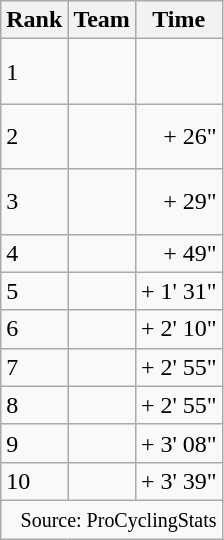<table class="wikitable">
<tr>
<th>Rank</th>
<th>Team</th>
<th>Time</th>
</tr>
<tr>
<td>1</td>
<td><br><br></td>
<td align="right"></td>
</tr>
<tr>
<td>2</td>
<td><br><br></td>
<td align="right">+ 26"</td>
</tr>
<tr>
<td>3</td>
<td><br><br></td>
<td align="right">+ 29"</td>
</tr>
<tr>
<td>4</td>
<td></td>
<td align="right">+ 49"</td>
</tr>
<tr>
<td>5</td>
<td></td>
<td align="right">+ 1' 31"</td>
</tr>
<tr>
<td>6</td>
<td></td>
<td align="right">+ 2' 10"</td>
</tr>
<tr>
<td>7</td>
<td></td>
<td align="right">+ 2' 55"</td>
</tr>
<tr>
<td>8</td>
<td></td>
<td align="right">+ 2' 55"</td>
</tr>
<tr>
<td>9</td>
<td></td>
<td align="right">+ 3' 08"</td>
</tr>
<tr>
<td>10</td>
<td></td>
<td align="right">+ 3' 39"</td>
</tr>
<tr>
<td colspan="4" style="text-align: right"><small>Source: ProCyclingStats</small></td>
</tr>
</table>
